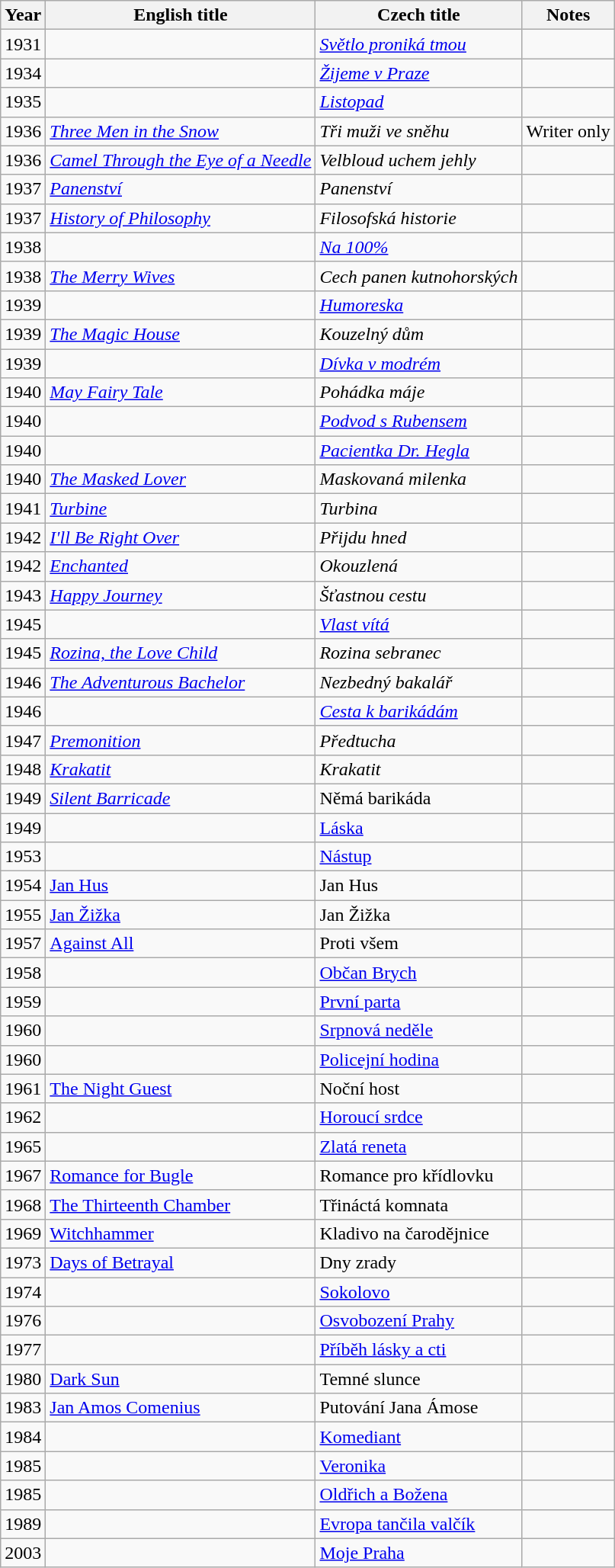<table class="wikitable">
<tr>
<th>Year</th>
<th>English title</th>
<th>Czech title</th>
<th>Notes</th>
</tr>
<tr>
<td>1931</td>
<td></td>
<td><em><a href='#'>Světlo proniká tmou</a></em></td>
<td></td>
</tr>
<tr>
<td>1934</td>
<td></td>
<td><em><a href='#'>Žijeme v Praze</a></em></td>
<td></td>
</tr>
<tr>
<td>1935</td>
<td></td>
<td><em><a href='#'>Listopad</a></em></td>
<td></td>
</tr>
<tr>
<td>1936</td>
<td><em><a href='#'>Three Men in the Snow</a></em></td>
<td><em>Tři muži ve sněhu</em></td>
<td>Writer only</td>
</tr>
<tr>
<td>1936</td>
<td><em><a href='#'>Camel Through the Eye of a Needle</a></em></td>
<td><em>Velbloud uchem jehly</em></td>
<td></td>
</tr>
<tr>
<td>1937</td>
<td><em><a href='#'>Panenství</a></em></td>
<td><em>Panenství</em></td>
<td></td>
</tr>
<tr>
<td>1937</td>
<td><em><a href='#'>History of Philosophy</a></em></td>
<td><em>Filosofská historie</em></td>
<td></td>
</tr>
<tr>
<td>1938</td>
<td></td>
<td><em><a href='#'>Na 100%</a></em></td>
<td></td>
</tr>
<tr>
<td>1938</td>
<td><em><a href='#'>The Merry Wives</a></em></td>
<td><em>Cech panen kutnohorských</em></td>
<td></td>
</tr>
<tr>
<td>1939</td>
<td></td>
<td><em><a href='#'>Humoreska</a></em></td>
<td></td>
</tr>
<tr>
<td>1939</td>
<td><em><a href='#'>The Magic House</a></em></td>
<td><em>Kouzelný dům</em></td>
<td></td>
</tr>
<tr>
<td>1939</td>
<td></td>
<td><em><a href='#'>Dívka v modrém</a></em></td>
<td></td>
</tr>
<tr>
<td>1940</td>
<td><em><a href='#'>May Fairy Tale</a></em></td>
<td><em>Pohádka máje</em></td>
<td></td>
</tr>
<tr>
<td>1940</td>
<td></td>
<td><em><a href='#'>Podvod s Rubensem</a></em></td>
<td></td>
</tr>
<tr>
<td>1940</td>
<td></td>
<td><em><a href='#'>Pacientka Dr. Hegla</a></em></td>
<td></td>
</tr>
<tr>
<td>1940</td>
<td><em><a href='#'>The Masked Lover</a></em></td>
<td><em>Maskovaná milenka</em></td>
<td></td>
</tr>
<tr>
<td>1941</td>
<td><em><a href='#'>Turbine</a></em></td>
<td><em>Turbina</em></td>
<td></td>
</tr>
<tr>
<td>1942</td>
<td><em><a href='#'>I'll Be Right Over</a></em></td>
<td><em>Přijdu hned</em></td>
<td></td>
</tr>
<tr>
<td>1942</td>
<td><em><a href='#'>Enchanted</a></em></td>
<td><em>Okouzlená</em></td>
<td></td>
</tr>
<tr>
<td>1943</td>
<td><em><a href='#'>Happy Journey</a></em></td>
<td><em>Šťastnou cestu</em></td>
<td></td>
</tr>
<tr>
<td>1945</td>
<td></td>
<td><em><a href='#'>Vlast vítá</a></em></td>
<td></td>
</tr>
<tr>
<td>1945</td>
<td><em><a href='#'>Rozina, the Love Child</a></em></td>
<td><em>Rozina sebranec</em></td>
<td></td>
</tr>
<tr>
<td>1946</td>
<td><em><a href='#'>The Adventurous Bachelor</a></em></td>
<td><em>Nezbedný bakalář</em></td>
<td></td>
</tr>
<tr>
<td>1946</td>
<td></td>
<td><em><a href='#'>Cesta k barikádám</a></em></td>
<td></td>
</tr>
<tr>
<td>1947</td>
<td><em><a href='#'>Premonition</a></em></td>
<td><em>Předtucha</em></td>
<td></td>
</tr>
<tr>
<td>1948</td>
<td><em><a href='#'>Krakatit</a></em></td>
<td><em>Krakatit</em></td>
<td></td>
</tr>
<tr>
<td>1949</td>
<td><em><a href='#'>Silent Barricade</a></em></td>
<td>Němá barikáda<em></td>
<td></td>
</tr>
<tr>
<td>1949</td>
<td></td>
<td></em><a href='#'>Láska</a><em></td>
<td></td>
</tr>
<tr>
<td>1953</td>
<td></td>
<td></em><a href='#'>Nástup</a><em></td>
<td></td>
</tr>
<tr>
<td>1954</td>
<td></em><a href='#'>Jan Hus</a><em></td>
<td></em>Jan Hus<em></td>
<td></td>
</tr>
<tr>
<td>1955</td>
<td></em><a href='#'>Jan Žižka</a><em></td>
<td></em>Jan Žižka<em></td>
<td></td>
</tr>
<tr>
<td>1957</td>
<td></em><a href='#'>Against All</a><em></td>
<td></em>Proti všem<em></td>
<td></td>
</tr>
<tr>
<td>1958</td>
<td></td>
<td></em><a href='#'>Občan Brych</a><em></td>
<td></td>
</tr>
<tr>
<td>1959</td>
<td></td>
<td></em><a href='#'>První parta</a><em></td>
<td></td>
</tr>
<tr>
<td>1960</td>
<td></td>
<td></em><a href='#'>Srpnová neděle</a><em></td>
<td></td>
</tr>
<tr>
<td>1960</td>
<td></td>
<td></em><a href='#'>Policejní hodina</a><em></td>
<td></td>
</tr>
<tr>
<td>1961</td>
<td></em><a href='#'>The Night Guest</a><em></td>
<td></em>Noční host<em></td>
<td></td>
</tr>
<tr>
<td>1962</td>
<td></td>
<td></em><a href='#'>Horoucí srdce</a><em></td>
<td></td>
</tr>
<tr>
<td>1965</td>
<td></td>
<td></em><a href='#'>Zlatá reneta</a><em></td>
<td></td>
</tr>
<tr>
<td>1967</td>
<td></em><a href='#'>Romance for Bugle</a><em></td>
<td></em>Romance pro křídlovku<em></td>
<td></td>
</tr>
<tr>
<td>1968</td>
<td></em><a href='#'>The Thirteenth Chamber</a><em></td>
<td></em>Třináctá komnata<em></td>
<td></td>
</tr>
<tr>
<td>1969</td>
<td></em><a href='#'>Witchhammer</a><em></td>
<td></em>Kladivo na čarodějnice<em></td>
<td></td>
</tr>
<tr>
<td>1973</td>
<td></em><a href='#'>Days of Betrayal</a><em></td>
<td></em>Dny zrady<em></td>
<td></td>
</tr>
<tr>
<td>1974</td>
<td></td>
<td></em><a href='#'>Sokolovo</a><em></td>
<td></td>
</tr>
<tr>
<td>1976</td>
<td></td>
<td></em><a href='#'>Osvobození Prahy</a><em></td>
<td></td>
</tr>
<tr>
<td>1977</td>
<td></td>
<td></em><a href='#'>Příběh lásky a cti</a><em></td>
<td></td>
</tr>
<tr>
<td>1980</td>
<td></em><a href='#'>Dark Sun</a><em></td>
<td></em>Temné slunce<em></td>
<td></td>
</tr>
<tr>
<td>1983</td>
<td></em><a href='#'>Jan Amos Comenius</a><em></td>
<td></em>Putování Jana Ámose<em></td>
<td></td>
</tr>
<tr>
<td>1984</td>
<td></td>
<td></em><a href='#'>Komediant</a><em></td>
<td></td>
</tr>
<tr>
<td>1985</td>
<td></td>
<td></em><a href='#'>Veronika</a><em></td>
<td></td>
</tr>
<tr>
<td>1985</td>
<td></td>
<td></em><a href='#'>Oldřich a Božena</a><em></td>
<td></td>
</tr>
<tr>
<td>1989</td>
<td></td>
<td></em><a href='#'>Evropa tančila valčík</a><em></td>
<td></td>
</tr>
<tr>
<td>2003</td>
<td></td>
<td></em><a href='#'>Moje Praha</a><em></td>
<td></td>
</tr>
</table>
